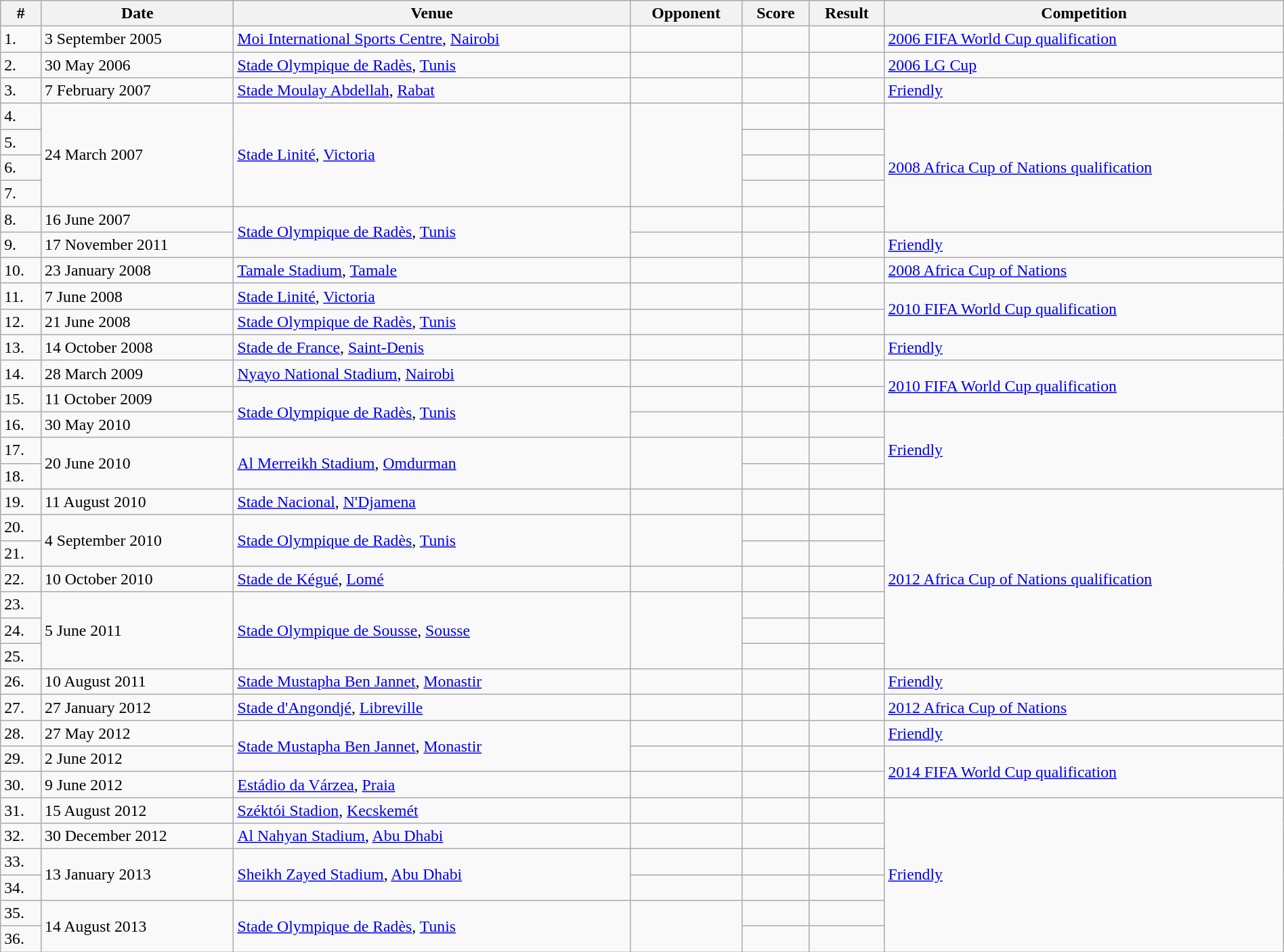<table class="wikitable" style="font-size:99%; text-align:left;" width="100%">
<tr align="center">
<th>#</th>
<th>Date</th>
<th>Venue</th>
<th>Opponent</th>
<th>Score</th>
<th>Result</th>
<th>Competition</th>
</tr>
<tr>
<td>1.</td>
<td>3 September 2005</td>
<td><a href='#'>Moi International Sports Centre</a>, <a href='#'>Nairobi</a></td>
<td></td>
<td></td>
<td></td>
<td><a href='#'>2006 FIFA World Cup qualification</a></td>
</tr>
<tr>
<td>2.</td>
<td>30 May 2006</td>
<td><a href='#'>Stade Olympique de Radès</a>, <a href='#'>Tunis</a></td>
<td></td>
<td></td>
<td></td>
<td><a href='#'>2006 LG Cup</a></td>
</tr>
<tr>
<td>3.</td>
<td>7 February 2007</td>
<td><a href='#'>Stade Moulay Abdellah</a>, <a href='#'>Rabat</a></td>
<td></td>
<td></td>
<td></td>
<td><a href='#'>Friendly</a></td>
</tr>
<tr>
<td>4.</td>
<td rowspan="4">24 March 2007</td>
<td rowspan="4"><a href='#'>Stade Linité</a>, <a href='#'>Victoria</a></td>
<td rowspan="4"></td>
<td></td>
<td></td>
<td rowspan="5"><a href='#'>2008 Africa Cup of Nations qualification</a></td>
</tr>
<tr>
<td>5.</td>
<td></td>
<td></td>
</tr>
<tr>
<td>6.</td>
<td></td>
<td></td>
</tr>
<tr>
<td>7.</td>
<td></td>
<td></td>
</tr>
<tr>
<td>8.</td>
<td>16 June 2007</td>
<td rowspan="2"><a href='#'>Stade Olympique de Radès</a>, <a href='#'>Tunis</a></td>
<td></td>
<td></td>
<td></td>
</tr>
<tr>
<td>9.</td>
<td>17 November 2011</td>
<td></td>
<td></td>
<td></td>
<td><a href='#'>Friendly</a></td>
</tr>
<tr>
<td>10.</td>
<td>23 January 2008</td>
<td><a href='#'>Tamale Stadium</a>, <a href='#'>Tamale</a></td>
<td></td>
<td></td>
<td></td>
<td><a href='#'>2008 Africa Cup of Nations</a></td>
</tr>
<tr>
<td>11.</td>
<td>7 June 2008</td>
<td><a href='#'>Stade Linité</a>, <a href='#'>Victoria</a></td>
<td></td>
<td></td>
<td></td>
<td rowspan="2"><a href='#'>2010 FIFA World Cup qualification</a></td>
</tr>
<tr>
<td>12.</td>
<td>21 June 2008</td>
<td><a href='#'>Stade Olympique de Radès</a>, <a href='#'>Tunis</a></td>
<td></td>
<td></td>
<td></td>
</tr>
<tr>
<td>13.</td>
<td>14 October 2008</td>
<td><a href='#'>Stade de France</a>, <a href='#'>Saint-Denis</a></td>
<td></td>
<td></td>
<td></td>
<td><a href='#'>Friendly</a></td>
</tr>
<tr>
<td>14.</td>
<td>28 March 2009</td>
<td><a href='#'>Nyayo National Stadium</a>, <a href='#'>Nairobi</a></td>
<td></td>
<td></td>
<td></td>
<td rowspan="2"><a href='#'>2010 FIFA World Cup qualification</a></td>
</tr>
<tr>
<td>15.</td>
<td>11 October 2009</td>
<td rowspan="2"><a href='#'>Stade Olympique de Radès</a>, <a href='#'>Tunis</a></td>
<td></td>
<td></td>
<td></td>
</tr>
<tr>
<td>16.</td>
<td>30 May 2010</td>
<td></td>
<td></td>
<td></td>
<td rowspan="3"><a href='#'>Friendly</a></td>
</tr>
<tr>
<td>17.</td>
<td rowspan="2">20 June 2010</td>
<td rowspan="2"><a href='#'>Al Merreikh Stadium</a>, <a href='#'>Omdurman</a></td>
<td rowspan="2"></td>
<td></td>
<td></td>
</tr>
<tr>
<td>18.</td>
<td></td>
<td></td>
</tr>
<tr>
<td>19.</td>
<td>11 August 2010</td>
<td><a href='#'>Stade Nacional</a>, <a href='#'>N'Djamena</a></td>
<td></td>
<td></td>
<td></td>
<td rowspan="7"><a href='#'>2012 Africa Cup of Nations qualification</a></td>
</tr>
<tr>
<td>20.</td>
<td rowspan="2">4 September 2010</td>
<td rowspan="2"><a href='#'>Stade Olympique de Radès</a>, <a href='#'>Tunis</a></td>
<td rowspan="2"></td>
<td></td>
<td></td>
</tr>
<tr>
<td>21.</td>
<td></td>
<td></td>
</tr>
<tr>
<td>22.</td>
<td>10 October 2010</td>
<td><a href='#'>Stade de Kégué</a>, <a href='#'>Lomé</a></td>
<td></td>
<td></td>
<td></td>
</tr>
<tr>
<td>23.</td>
<td rowspan="3">5 June 2011</td>
<td rowspan="3"><a href='#'>Stade Olympique de Sousse</a>, <a href='#'>Sousse</a></td>
<td rowspan="3"></td>
<td></td>
<td></td>
</tr>
<tr>
<td>24.</td>
<td></td>
<td></td>
</tr>
<tr>
<td>25.</td>
<td></td>
<td></td>
</tr>
<tr>
<td>26.</td>
<td>10 August 2011</td>
<td><a href='#'>Stade Mustapha Ben Jannet</a>, <a href='#'>Monastir</a></td>
<td></td>
<td></td>
<td></td>
<td><a href='#'>Friendly</a></td>
</tr>
<tr>
<td>27.</td>
<td>27 January 2012</td>
<td><a href='#'>Stade d'Angondjé</a>, <a href='#'>Libreville</a></td>
<td></td>
<td></td>
<td></td>
<td><a href='#'>2012 Africa Cup of Nations</a></td>
</tr>
<tr>
<td>28.</td>
<td>27 May 2012</td>
<td rowspan="2"><a href='#'>Stade Mustapha Ben Jannet</a>, <a href='#'>Monastir</a></td>
<td></td>
<td></td>
<td></td>
<td><a href='#'>Friendly</a></td>
</tr>
<tr>
<td>29.</td>
<td>2 June 2012</td>
<td></td>
<td></td>
<td></td>
<td rowspan="2"><a href='#'>2014 FIFA World Cup qualification</a></td>
</tr>
<tr>
<td>30.</td>
<td>9 June 2012</td>
<td><a href='#'>Estádio da Várzea</a>, <a href='#'>Praia</a></td>
<td></td>
<td></td>
<td></td>
</tr>
<tr>
<td>31.</td>
<td>15 August 2012</td>
<td><a href='#'>Széktói Stadion</a>, <a href='#'>Kecskemét</a></td>
<td></td>
<td></td>
<td></td>
<td rowspan="6"><a href='#'>Friendly</a></td>
</tr>
<tr>
<td>32.</td>
<td>30 December 2012</td>
<td><a href='#'>Al Nahyan Stadium</a>, <a href='#'>Abu Dhabi</a></td>
<td></td>
<td></td>
<td></td>
</tr>
<tr>
<td>33.</td>
<td rowspan="2">13 January 2013</td>
<td rowspan="2"><a href='#'>Sheikh Zayed Stadium</a>, <a href='#'>Abu Dhabi</a></td>
<td></td>
<td></td>
<td></td>
</tr>
<tr>
<td>34.</td>
<td></td>
<td></td>
<td></td>
</tr>
<tr>
<td>35.</td>
<td rowspan="2">14 August 2013</td>
<td rowspan="2"><a href='#'>Stade Olympique de Radès</a>, <a href='#'>Tunis</a></td>
<td rowspan="2"></td>
<td></td>
<td></td>
</tr>
<tr>
<td>36.</td>
<td></td>
<td></td>
</tr>
</table>
